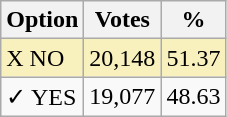<table class="wikitable">
<tr>
<th>Option</th>
<th>Votes</th>
<th>%</th>
</tr>
<tr>
<td style=background:#f8f1bd>X NO</td>
<td style=background:#f8f1bd>20,148</td>
<td style=background:#f8f1bd>51.37</td>
</tr>
<tr>
<td>✓ YES</td>
<td>19,077</td>
<td>48.63</td>
</tr>
</table>
